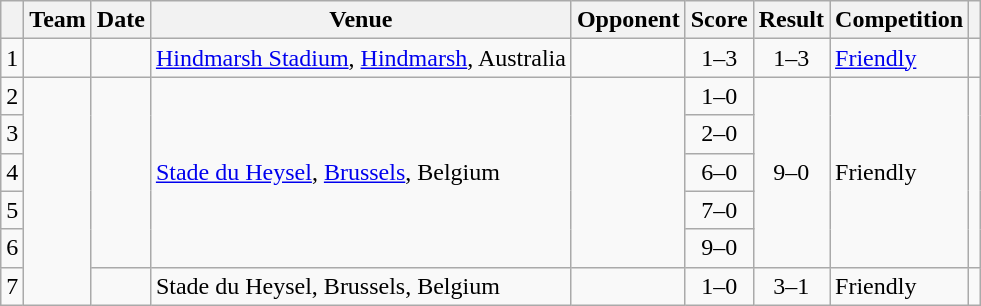<table class="wikitable plainrowheaders sortable">
<tr>
<th scope=col></th>
<th scope=col>Team</th>
<th scope=col>Date</th>
<th scope=col>Venue</th>
<th scope=col>Opponent</th>
<th scope=col>Score</th>
<th scope=col>Result</th>
<th scope=col>Competition</th>
<th scope=col class=unsortable></th>
</tr>
<tr>
<td style="text-align:center">1</td>
<td></td>
<td></td>
<td><a href='#'>Hindmarsh Stadium</a>, <a href='#'>Hindmarsh</a>, Australia</td>
<td></td>
<td style="text-align:center">1–3</td>
<td style="text-align:center">1–3</td>
<td><a href='#'>Friendly</a></td>
<td></td>
</tr>
<tr>
<td style="text-align:center">2</td>
<td rowspan="6"></td>
<td rowspan="5"></td>
<td rowspan="5"><a href='#'>Stade du Heysel</a>, <a href='#'>Brussels</a>, Belgium</td>
<td rowspan="5"></td>
<td style="text-align:center">1–0</td>
<td rowspan="5" style="text-align:center">9–0</td>
<td rowspan="5">Friendly</td>
<td rowspan="5"></td>
</tr>
<tr>
<td style="text-align:center">3</td>
<td style="text-align:center">2–0</td>
</tr>
<tr>
<td style="text-align:center">4</td>
<td style="text-align:center">6–0</td>
</tr>
<tr>
<td style="text-align:center">5</td>
<td style="text-align:center">7–0</td>
</tr>
<tr>
<td style="text-align:center">6</td>
<td style="text-align:center">9–0</td>
</tr>
<tr>
<td style="text-align:center">7</td>
<td></td>
<td>Stade du Heysel, Brussels, Belgium</td>
<td></td>
<td style="text-align:center">1–0</td>
<td style="text-align:center">3–1</td>
<td>Friendly</td>
<td></td>
</tr>
</table>
